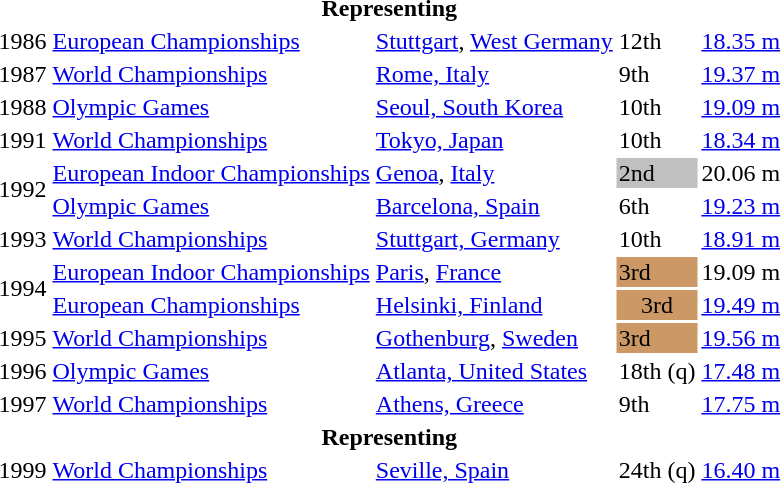<table>
<tr>
<th colspan="5">Representing </th>
</tr>
<tr>
<td>1986</td>
<td><a href='#'>European Championships</a></td>
<td><a href='#'>Stuttgart</a>, <a href='#'>West Germany</a></td>
<td>12th</td>
<td><a href='#'>18.35 m</a></td>
</tr>
<tr>
<td>1987</td>
<td><a href='#'>World Championships</a></td>
<td><a href='#'>Rome, Italy</a></td>
<td>9th</td>
<td><a href='#'>19.37 m</a></td>
</tr>
<tr>
<td>1988</td>
<td><a href='#'>Olympic Games</a></td>
<td><a href='#'>Seoul, South Korea</a></td>
<td>10th</td>
<td><a href='#'>19.09 m</a></td>
</tr>
<tr>
<td>1991</td>
<td><a href='#'>World Championships</a></td>
<td><a href='#'>Tokyo, Japan</a></td>
<td>10th</td>
<td><a href='#'>18.34 m</a></td>
</tr>
<tr>
<td rowspan=2>1992</td>
<td><a href='#'>European Indoor Championships</a></td>
<td><a href='#'>Genoa</a>, <a href='#'>Italy</a></td>
<td bgcolor="silver">2nd</td>
<td>20.06 m</td>
</tr>
<tr>
<td><a href='#'>Olympic Games</a></td>
<td><a href='#'>Barcelona, Spain</a></td>
<td>6th</td>
<td><a href='#'>19.23 m</a></td>
</tr>
<tr>
<td>1993</td>
<td><a href='#'>World Championships</a></td>
<td><a href='#'>Stuttgart, Germany</a></td>
<td>10th</td>
<td><a href='#'>18.91 m</a></td>
</tr>
<tr>
<td rowspan=2>1994</td>
<td><a href='#'>European Indoor Championships</a></td>
<td><a href='#'>Paris</a>, <a href='#'>France</a></td>
<td bgcolor="cc9966">3rd</td>
<td>19.09 m</td>
</tr>
<tr>
<td><a href='#'>European Championships</a></td>
<td><a href='#'>Helsinki, Finland</a></td>
<td bgcolor="cc9966" align="center">3rd</td>
<td><a href='#'>19.49 m</a></td>
</tr>
<tr>
<td>1995</td>
<td><a href='#'>World Championships</a></td>
<td><a href='#'>Gothenburg</a>, <a href='#'>Sweden</a></td>
<td bgcolor="cc9966">3rd</td>
<td><a href='#'>19.56 m</a></td>
</tr>
<tr>
<td>1996</td>
<td><a href='#'>Olympic Games</a></td>
<td><a href='#'>Atlanta, United States</a></td>
<td>18th (q)</td>
<td><a href='#'>17.48 m</a></td>
</tr>
<tr>
<td>1997</td>
<td><a href='#'>World Championships</a></td>
<td><a href='#'>Athens, Greece</a></td>
<td>9th</td>
<td><a href='#'>17.75 m</a></td>
</tr>
<tr>
<th colspan="5">Representing </th>
</tr>
<tr>
<td>1999</td>
<td><a href='#'>World Championships</a></td>
<td><a href='#'>Seville, Spain</a></td>
<td>24th (q)</td>
<td><a href='#'>16.40 m</a></td>
</tr>
</table>
